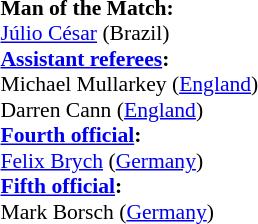<table width=50% style="font-size:90%">
<tr>
<td><br><strong>Man of the Match:</strong>
<br><a href='#'>Júlio César</a> (Brazil)<br><strong><a href='#'>Assistant referees</a>:</strong>
<br>Michael Mullarkey (<a href='#'>England</a>)
<br>Darren Cann (<a href='#'>England</a>)
<br><strong><a href='#'>Fourth official</a>:</strong>
<br><a href='#'>Felix Brych</a> (<a href='#'>Germany</a>)
<br><strong><a href='#'>Fifth official</a>:</strong>
<br>Mark Borsch (<a href='#'>Germany</a>)</td>
</tr>
</table>
